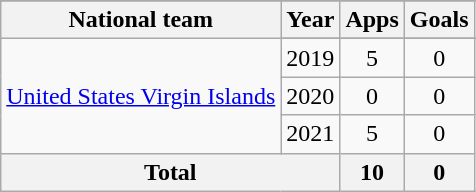<table class=wikitable style=text-align:center>
<tr>
</tr>
<tr>
<th>National team</th>
<th>Year</th>
<th>Apps</th>
<th>Goals</th>
</tr>
<tr>
<td rowspan="4"><a href='#'>United States Virgin Islands</a></td>
</tr>
<tr>
<td>2019</td>
<td>5</td>
<td>0</td>
</tr>
<tr>
<td>2020</td>
<td>0</td>
<td>0</td>
</tr>
<tr>
<td>2021</td>
<td>5</td>
<td>0</td>
</tr>
<tr>
<th colspan="2">Total</th>
<th>10</th>
<th>0</th>
</tr>
</table>
